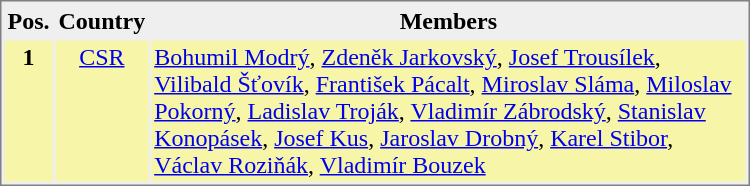<table style="border-style:solid; border-width:1px; border-color:#808080; background-color:#EFEFEF;" cellspacing="2" cellpadding="2" width="500">
<tr bgcolor="#EFEFEF">
<th>Pos.</th>
<th>Country</th>
<th>Members</th>
</tr>
<tr align="center" valign="top" bgcolor="#F7F6A8">
<th>1</th>
<td><a href='#'>CSR</a></td>
<td align="left"><a href='#'>Bohumil Modrý</a>, <a href='#'>Zdeněk Jarkovský</a>, <a href='#'>Josef Trousílek</a>, <a href='#'>Vilibald Šťovík</a>, <a href='#'>František Pácalt</a>, <a href='#'>Miroslav Sláma</a>, <a href='#'>Miloslav Pokorný</a>, <a href='#'>Ladislav Troják</a>, <a href='#'>Vladimír Zábrodský</a>, <a href='#'>Stanislav Konopásek</a>, <a href='#'>Josef Kus</a>, <a href='#'>Jaroslav Drobný</a>, <a href='#'>Karel Stibor</a>, <a href='#'>Václav Roziňák</a>, <a href='#'>Vladimír Bouzek</a></td>
</tr>
</table>
